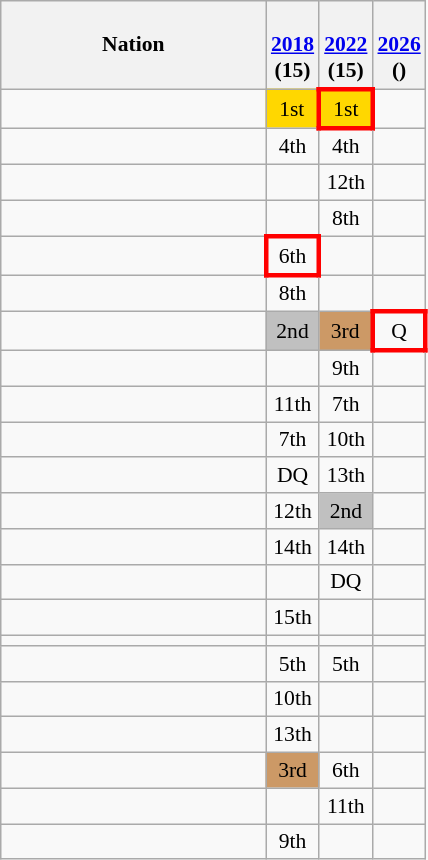<table class="wikitable" style="text-align:center; font-size:90%">
<tr>
<th width=170>Nation</th>
<th> <br> <a href='#'>2018</a> <br> (15)</th>
<th> <br> <a href='#'>2022</a> <br> (15)</th>
<th> <br> <a href='#'>2026</a> <br> ()</th>
</tr>
<tr>
<td align=left></td>
<td bgcolor=gold>1st</td>
<td style="border: 3px solid red" bgcolor=gold>1st</td>
<td></td>
</tr>
<tr>
<td align=left></td>
<td>4th</td>
<td>4th</td>
<td></td>
</tr>
<tr>
<td align=left></td>
<td></td>
<td>12th</td>
<td></td>
</tr>
<tr>
<td align=left></td>
<td></td>
<td>8th</td>
<td></td>
</tr>
<tr>
<td align=left></td>
<td style="border: 3px solid red">6th</td>
<td></td>
<td></td>
</tr>
<tr>
<td align=left></td>
<td>8th</td>
<td></td>
<td></td>
</tr>
<tr>
<td align=left></td>
<td bgcolor=silver>2nd</td>
<td bgcolor=#cc9966>3rd</td>
<td style="border: 3px solid red">Q</td>
</tr>
<tr>
<td align=left></td>
<td></td>
<td>9th</td>
<td></td>
</tr>
<tr>
<td align=left></td>
<td>11th</td>
<td>7th</td>
<td></td>
</tr>
<tr>
<td align=left></td>
<td>7th</td>
<td>10th</td>
<td></td>
</tr>
<tr>
<td align=left></td>
<td>DQ</td>
<td>13th</td>
<td></td>
</tr>
<tr>
<td align=left></td>
<td>12th</td>
<td bgcolor=silver>2nd</td>
<td></td>
</tr>
<tr>
<td align=left></td>
<td>14th</td>
<td>14th</td>
<td></td>
</tr>
<tr>
<td align=left></td>
<td></td>
<td>DQ</td>
<td></td>
</tr>
<tr>
<td align=left></td>
<td>15th</td>
<td></td>
<td></td>
</tr>
<tr>
<td align=left></td>
<td></td>
<td></td>
<td></td>
</tr>
<tr>
<td align=left></td>
<td>5th</td>
<td>5th</td>
<td></td>
</tr>
<tr>
<td align=left></td>
<td>10th</td>
<td></td>
<td></td>
</tr>
<tr>
<td align=left></td>
<td>13th</td>
<td></td>
<td></td>
</tr>
<tr>
<td align=left></td>
<td bgcolor=#cc9966>3rd</td>
<td>6th</td>
<td></td>
</tr>
<tr>
<td align=left></td>
<td></td>
<td>11th</td>
<td></td>
</tr>
<tr>
<td align=left></td>
<td>9th</td>
<td></td>
<td></td>
</tr>
</table>
